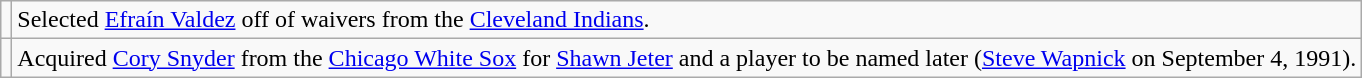<table class="wikitable">
<tr>
<td></td>
<td>Selected <a href='#'>Efraín Valdez</a> off of waivers from the <a href='#'>Cleveland Indians</a>.</td>
</tr>
<tr>
<td></td>
<td>Acquired <a href='#'>Cory Snyder</a> from the <a href='#'>Chicago White Sox</a> for <a href='#'>Shawn Jeter</a> and a player to be named later (<a href='#'>Steve Wapnick</a> on September 4, 1991).</td>
</tr>
</table>
